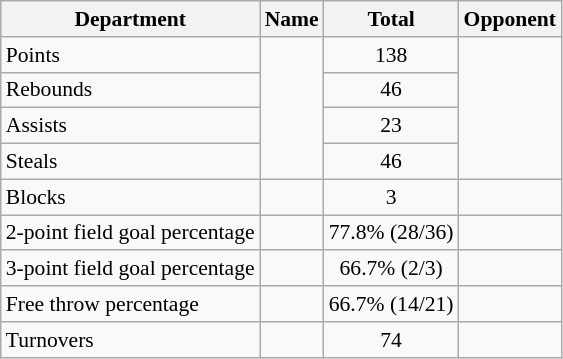<table class=wikitable style="font-size:90%;">
<tr>
<th>Department</th>
<th>Name</th>
<th>Total</th>
<th>Opponent</th>
</tr>
<tr>
<td>Points</td>
<td rowspan=4></td>
<td align=center>138</td>
<td rowspan=4></td>
</tr>
<tr>
<td>Rebounds</td>
<td align=center>46</td>
</tr>
<tr>
<td>Assists</td>
<td align=center>23</td>
</tr>
<tr>
<td>Steals</td>
<td align=center>46</td>
</tr>
<tr>
<td>Blocks</td>
<td></td>
<td align=center>3</td>
<td></td>
</tr>
<tr>
<td>2-point field goal percentage</td>
<td></td>
<td align=center>77.8% (28/36)</td>
<td></td>
</tr>
<tr>
<td>3-point field goal percentage</td>
<td></td>
<td align=center>66.7% (2/3)</td>
<td></td>
</tr>
<tr>
<td>Free throw percentage</td>
<td></td>
<td align=center>66.7% (14/21)</td>
<td></td>
</tr>
<tr>
<td>Turnovers</td>
<td></td>
<td align=center>74</td>
<td></td>
</tr>
</table>
